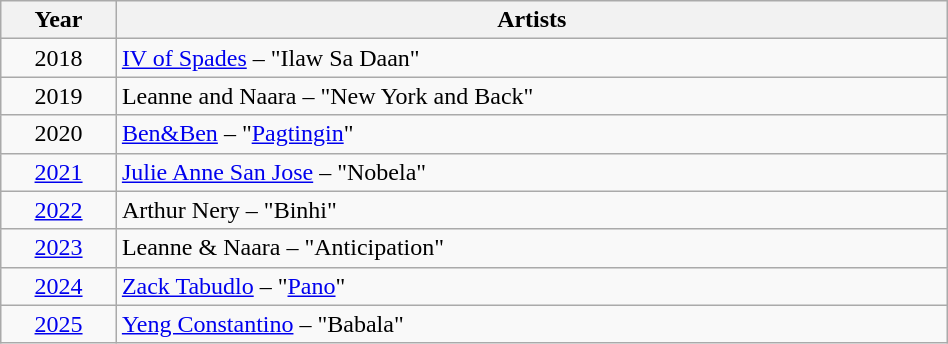<table class="wikitable sortable"  style="width:50%;">
<tr>
<th width=5%  scope="col">Year</th>
<th width=40%  scope="col">Artists</th>
</tr>
<tr>
<td align="center">2018</td>
<td><a href='#'>IV of Spades</a> – "Ilaw Sa Daan"</td>
</tr>
<tr>
<td align="center">2019</td>
<td>Leanne and Naara – "New York and Back"</td>
</tr>
<tr>
<td align="center">2020</td>
<td><a href='#'>Ben&Ben</a> – "<a href='#'>Pagtingin</a>"</td>
</tr>
<tr>
<td align="center"><a href='#'>2021</a></td>
<td><a href='#'>Julie Anne San Jose</a> – "Nobela"</td>
</tr>
<tr>
<td align="center"><a href='#'>2022</a></td>
<td>Arthur Nery – "Binhi"</td>
</tr>
<tr>
<td align="center"><a href='#'>2023</a></td>
<td>Leanne & Naara – "Anticipation"</td>
</tr>
<tr>
<td align="center"><a href='#'>2024</a></td>
<td><a href='#'>Zack Tabudlo</a> – "<a href='#'>Pano</a>"</td>
</tr>
<tr>
<td align="center"><a href='#'>2025</a></td>
<td><a href='#'>Yeng Constantino</a> – "Babala"</td>
</tr>
</table>
